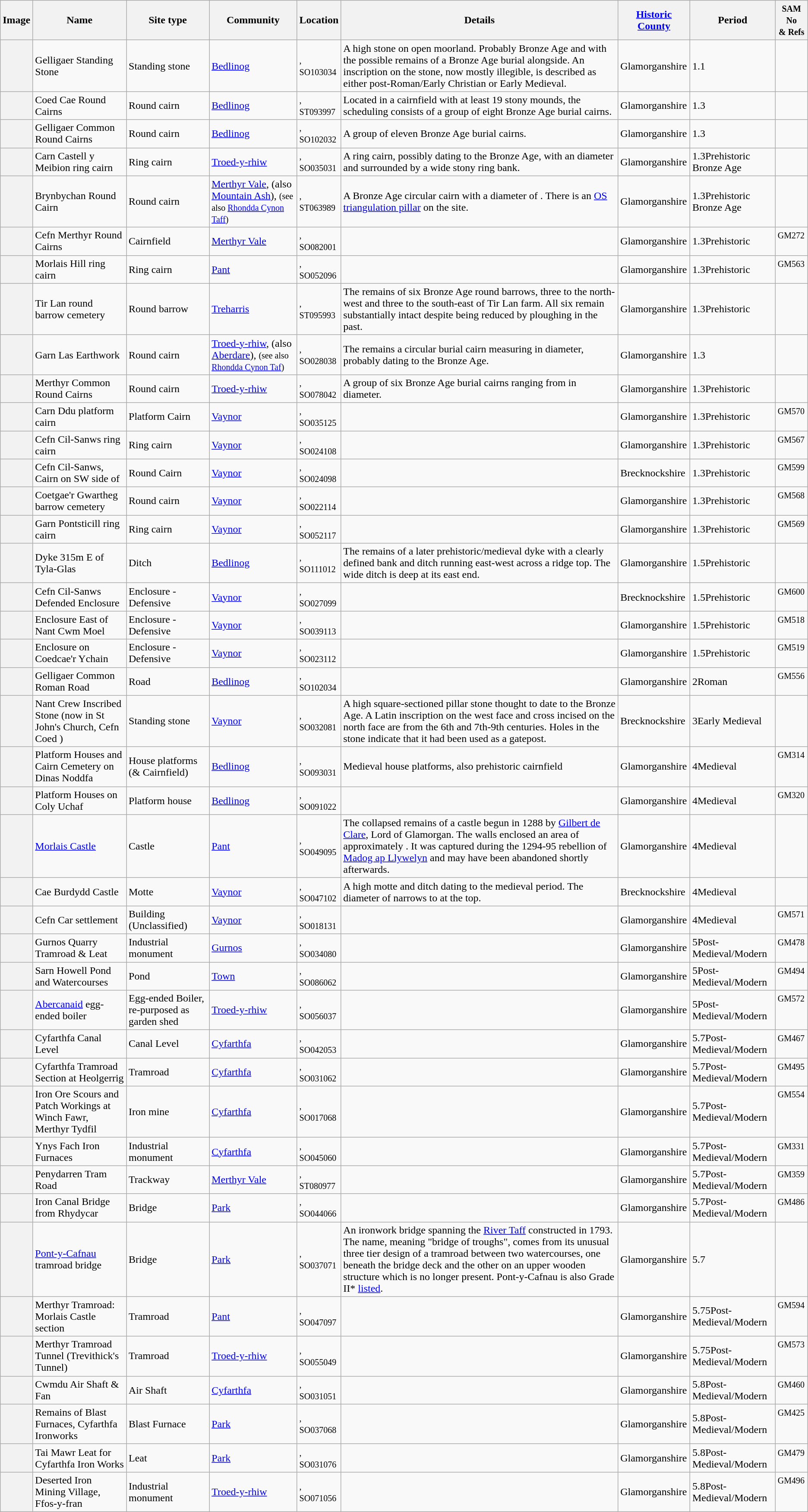<table class=" wikitable plainrowheaders sortable" border="1">
<tr>
<th scope="col" class="unsortable">Image</th>
<th scope="col">Name</th>
<th scope="col">Site type</th>
<th scope="col">Community</th>
<th scope="col">Location</th>
<th scope="col" class="unsortable">Details</th>
<th scope="col"><a href='#'>Historic County</a></th>
<th scope="col">Period</th>
<th scope="col"><small>SAM No<br>& Refs</small></th>
</tr>
<tr>
<th scope="row"></th>
<td>Gelligaer Standing Stone</td>
<td>Standing stone</td>
<td><a href='#'>Bedlinog</a></td>
<td><small>, <br>SO103034</small></td>
<td>A  high stone on open moorland. Probably Bronze Age and with the possible remains of a Bronze Age burial alongside. An inscription on the stone, now mostly illegible, is described as either post-Roman/Early Christian or Early Medieval.</td>
<td>Glamorganshire</td>
<td><span>1.1</span></td>
<td></td>
</tr>
<tr>
<th scope="row"></th>
<td>Coed Cae Round Cairns</td>
<td>Round cairn</td>
<td><a href='#'>Bedlinog</a></td>
<td><small>, <br>ST093997</small></td>
<td>Located in a cairnfield with at least 19 stony mounds, the scheduling consists of a group of eight Bronze Age burial cairns.</td>
<td>Glamorganshire</td>
<td><span>1.3</span></td>
<td></td>
</tr>
<tr>
<th scope="row"></th>
<td>Gelligaer Common Round Cairns</td>
<td>Round cairn</td>
<td><a href='#'>Bedlinog</a></td>
<td><small>, <br>SO102032</small></td>
<td>A group of eleven Bronze Age burial cairns.</td>
<td>Glamorganshire</td>
<td><span>1.3</span></td>
<td></td>
</tr>
<tr>
<th scope="row"></th>
<td>Carn Castell y Meibion ring cairn</td>
<td>Ring cairn</td>
<td><a href='#'>Troed-y-rhiw</a></td>
<td><small>, <br>SO035031</small></td>
<td>A ring cairn, possibly dating to the Bronze Age, with an  diameter and surrounded by a  wide stony ring bank.</td>
<td>Glamorganshire</td>
<td><span>1.3</span>Prehistoric<br>Bronze Age</td>
<td></td>
</tr>
<tr>
<th scope="row"></th>
<td>Brynbychan Round Cairn</td>
<td>Round cairn</td>
<td><a href='#'>Merthyr Vale</a>, (also <a href='#'>Mountain Ash</a>), <small>(see also <a href='#'>Rhondda Cynon Taff</a>)</small></td>
<td><small>, <br>ST063989</small></td>
<td>A Bronze Age circular cairn with a diameter of . There is an <a href='#'>OS</a> <a href='#'>triangulation pillar</a> on the site.</td>
<td>Glamorganshire</td>
<td><span>1.3</span>Prehistoric<br>Bronze Age</td>
<td></td>
</tr>
<tr>
<th scope="row"></th>
<td>Cefn Merthyr Round Cairns</td>
<td>Cairnfield</td>
<td><a href='#'>Merthyr Vale</a></td>
<td><small>, <br>SO082001</small></td>
<td></td>
<td>Glamorganshire</td>
<td><span>1.3</span>Prehistoric<br></td>
<td style="vertical-align:top;"><small>GM272</small><br></td>
</tr>
<tr>
<th scope="row"></th>
<td>Morlais Hill ring cairn</td>
<td>Ring cairn</td>
<td><a href='#'>Pant</a></td>
<td><small>, <br>SO052096</small></td>
<td></td>
<td>Glamorganshire</td>
<td><span>1.3</span>Prehistoric<br></td>
<td style="vertical-align:top;"><small>GM563</small><br></td>
</tr>
<tr>
<th scope="row"></th>
<td>Tir Lan round barrow cemetery</td>
<td>Round barrow</td>
<td><a href='#'>Treharris</a></td>
<td><small>, <br>ST095993</small></td>
<td>The remains of six Bronze Age round barrows, three to the north-west and three to the south-east of Tir Lan farm. All six remain substantially intact despite being reduced by ploughing in the past.</td>
<td>Glamorganshire</td>
<td><span>1.3</span>Prehistoric</td>
<td style="vertical-align:top;"><small></small><br></td>
</tr>
<tr>
<th scope="row"></th>
<td>Garn Las Earthwork</td>
<td>Round cairn</td>
<td><a href='#'>Troed-y-rhiw</a>, (also <a href='#'>Aberdare</a>), <small>(see also <a href='#'>Rhondda Cynon Taf</a>)</small></td>
<td><small>, <br>SO028038</small></td>
<td>The remains a circular burial cairn measuring  in diameter, probably dating to the Bronze Age.</td>
<td>Glamorganshire</td>
<td><span>1.3</span></td>
<td></td>
</tr>
<tr>
<th scope="row"></th>
<td>Merthyr Common Round Cairns</td>
<td>Round cairn</td>
<td><a href='#'>Troed-y-rhiw</a></td>
<td><small>, <br>SO078042</small></td>
<td>A group of six Bronze Age burial cairns ranging from  in diameter.</td>
<td>Glamorganshire</td>
<td><span>1.3</span>Prehistoric</td>
<td style="vertical-align:top;"><small></small><br></td>
</tr>
<tr>
<th scope="row"></th>
<td>Carn Ddu platform cairn</td>
<td>Platform Cairn</td>
<td><a href='#'>Vaynor</a></td>
<td><small>, <br>SO035125</small></td>
<td></td>
<td>Glamorganshire</td>
<td><span>1.3</span>Prehistoric<br></td>
<td style="vertical-align:top;"><small>GM570</small><br></td>
</tr>
<tr>
<th scope="row"></th>
<td>Cefn Cil-Sanws ring cairn</td>
<td>Ring cairn</td>
<td><a href='#'>Vaynor</a></td>
<td><small>, <br>SO024108</small></td>
<td></td>
<td>Glamorganshire</td>
<td><span>1.3</span>Prehistoric<br></td>
<td style="vertical-align:top;"><small>GM567</small><br></td>
</tr>
<tr>
<th scope="row"></th>
<td>Cefn Cil-Sanws, Cairn on SW side of</td>
<td>Round Cairn</td>
<td><a href='#'>Vaynor</a></td>
<td><small>, <br>SO024098</small></td>
<td></td>
<td>Brecknockshire</td>
<td><span>1.3</span>Prehistoric<br></td>
<td style="vertical-align:top;"><small>GM599</small><br></td>
</tr>
<tr>
<th scope="row"></th>
<td>Coetgae'r Gwartheg barrow cemetery</td>
<td>Round cairn</td>
<td><a href='#'>Vaynor</a></td>
<td><small>, <br>SO022114</small></td>
<td></td>
<td>Glamorganshire</td>
<td><span>1.3</span>Prehistoric<br></td>
<td style="vertical-align:top;"><small>GM568</small><br></td>
</tr>
<tr>
<th scope="row"></th>
<td>Garn Pontsticill ring cairn</td>
<td>Ring cairn</td>
<td><a href='#'>Vaynor</a></td>
<td><small>, <br>SO052117</small></td>
<td></td>
<td>Glamorganshire</td>
<td><span>1.3</span>Prehistoric<br></td>
<td style="vertical-align:top;"><small>GM569</small><br></td>
</tr>
<tr>
<th scope="row"></th>
<td>Dyke 315m E of Tyla-Glas</td>
<td>Ditch</td>
<td><a href='#'>Bedlinog</a></td>
<td><small>, <br>SO111012</small></td>
<td>The remains of a later prehistoric/medieval dyke with a clearly defined bank and ditch running east-west across a ridge top. The  wide ditch is  deep at its east end.</td>
<td>Glamorganshire</td>
<td><span>1.5</span>Prehistoric</td>
<td style="vertical-align:top;"><small></small><br></td>
</tr>
<tr>
<th scope="row"></th>
<td>Cefn Cil-Sanws Defended Enclosure</td>
<td>Enclosure - Defensive</td>
<td><a href='#'>Vaynor</a></td>
<td><small>, <br>SO027099</small></td>
<td></td>
<td>Brecknockshire</td>
<td><span>1.5</span>Prehistoric<br></td>
<td style="vertical-align:top;"><small>GM600</small><br></td>
</tr>
<tr>
<th scope="row"></th>
<td>Enclosure East of Nant Cwm Moel</td>
<td>Enclosure - Defensive</td>
<td><a href='#'>Vaynor</a></td>
<td><small>, <br>SO039113</small></td>
<td></td>
<td>Glamorganshire</td>
<td><span>1.5</span>Prehistoric<br></td>
<td style="vertical-align:top;"><small>GM518</small><br></td>
</tr>
<tr>
<th scope="row"></th>
<td>Enclosure on Coedcae'r Ychain</td>
<td>Enclosure - Defensive</td>
<td><a href='#'>Vaynor</a></td>
<td><small>, <br>SO023112</small></td>
<td></td>
<td>Glamorganshire</td>
<td><span>1.5</span>Prehistoric<br></td>
<td style="vertical-align:top;"><small>GM519</small><br></td>
</tr>
<tr>
<th scope="row"></th>
<td>Gelligaer Common Roman Road</td>
<td>Road</td>
<td><a href='#'>Bedlinog</a></td>
<td><small>, <br>SO102034</small></td>
<td></td>
<td>Glamorganshire</td>
<td><span>2</span>Roman<br></td>
<td style="vertical-align:top;"><small>GM556</small><br></td>
</tr>
<tr>
<th scope="row"></th>
<td>Nant Crew Inscribed Stone (now in St John's Church, Cefn Coed )</td>
<td>Standing stone</td>
<td><a href='#'>Vaynor</a></td>
<td><small>, <br>SO032081</small></td>
<td>A  high square-sectioned pillar stone thought to date to the Bronze Age. A Latin inscription on the west face and cross incised on the north face are from the 6th and 7th-9th centuries. Holes in the stone indicate that it had been used as a gatepost.</td>
<td>Brecknockshire</td>
<td><span>3</span>Early Medieval</td>
<td></td>
</tr>
<tr>
<th scope="row"></th>
<td>Platform Houses and Cairn Cemetery on Dinas Noddfa</td>
<td>House platforms (& Cairnfield)</td>
<td><a href='#'>Bedlinog</a></td>
<td><small>, <br>SO093031</small></td>
<td>Medieval house platforms, also prehistoric cairnfield</td>
<td>Glamorganshire</td>
<td><span>4</span>Medieval<br></td>
<td style="vertical-align:top;"><small>GM314</small><br></td>
</tr>
<tr>
<th scope="row"></th>
<td>Platform Houses on Coly Uchaf</td>
<td>Platform house</td>
<td><a href='#'>Bedlinog</a></td>
<td><small>, <br>SO091022</small></td>
<td></td>
<td>Glamorganshire</td>
<td><span>4</span>Medieval<br></td>
<td style="vertical-align:top;"><small>GM320</small><br></td>
</tr>
<tr>
<th scope="row"></th>
<td><a href='#'>Morlais Castle</a></td>
<td>Castle</td>
<td><a href='#'>Pant</a></td>
<td><small>, <br>SO049095</small></td>
<td>The collapsed remains of a castle begun in 1288 by <a href='#'>Gilbert de Clare</a>, Lord of Glamorgan. The walls enclosed an area of approximately . It was captured during the 1294-95 rebellion of <a href='#'>Madog ap Llywelyn</a> and may have been abandoned shortly afterwards.</td>
<td>Glamorganshire</td>
<td><span>4</span>Medieval</td>
<td></td>
</tr>
<tr>
<th scope="row"></th>
<td>Cae Burdydd Castle</td>
<td>Motte</td>
<td><a href='#'>Vaynor</a></td>
<td><small>, <br>SO047102</small></td>
<td>A  high motte and ditch dating to the medieval period. The diameter of  narrows to  at the top.</td>
<td>Brecknockshire</td>
<td><span>4</span>Medieval</td>
<td></td>
</tr>
<tr>
<th scope="row"></th>
<td>Cefn Car settlement</td>
<td>Building (Unclassified)</td>
<td><a href='#'>Vaynor</a></td>
<td><small>, <br>SO018131</small></td>
<td></td>
<td>Glamorganshire</td>
<td><span>4</span>Medieval<br></td>
<td style="vertical-align:top;"><small>GM571</small><br></td>
</tr>
<tr>
<th scope="row"></th>
<td>Gurnos Quarry Tramroad & Leat</td>
<td>Industrial monument</td>
<td><a href='#'>Gurnos</a></td>
<td><small>, <br>SO034080</small></td>
<td></td>
<td>Glamorganshire</td>
<td><span>5</span>Post-Medieval/Modern<br></td>
<td style="vertical-align:top;"><small>GM478</small><br></td>
</tr>
<tr>
<th scope="row"></th>
<td>Sarn Howell Pond and Watercourses</td>
<td>Pond</td>
<td><a href='#'>Town</a></td>
<td><small>, <br>SO086062</small></td>
<td></td>
<td>Glamorganshire</td>
<td><span>5</span>Post-Medieval/Modern<br></td>
<td style="vertical-align:top;"><small>GM494</small><br></td>
</tr>
<tr>
<th scope="row"></th>
<td><a href='#'>Abercanaid</a> egg-ended boiler</td>
<td>Egg-ended Boiler, re-purposed as garden shed</td>
<td><a href='#'>Troed-y-rhiw</a></td>
<td><small>, <br>SO056037</small></td>
<td></td>
<td>Glamorganshire</td>
<td><span>5</span>Post-Medieval/Modern<br></td>
<td style="vertical-align:top;"><small>GM572</small><br></td>
</tr>
<tr>
<th scope="row"></th>
<td>Cyfarthfa Canal Level</td>
<td>Canal Level</td>
<td><a href='#'>Cyfarthfa</a></td>
<td><small>, <br>SO042053</small></td>
<td></td>
<td>Glamorganshire</td>
<td><span>5.7</span>Post-Medieval/Modern<br></td>
<td style="vertical-align:top;"><small>GM467</small><br></td>
</tr>
<tr>
<th scope="row"></th>
<td>Cyfarthfa Tramroad Section at Heolgerrig</td>
<td>Tramroad</td>
<td><a href='#'>Cyfarthfa</a></td>
<td><small>, <br>SO031062</small></td>
<td></td>
<td>Glamorganshire</td>
<td><span>5.7</span>Post-Medieval/Modern<br></td>
<td style="vertical-align:top;"><small>GM495</small><br></td>
</tr>
<tr>
<th scope="row"></th>
<td>Iron Ore Scours and Patch Workings at Winch Fawr, Merthyr Tydfil</td>
<td>Iron mine</td>
<td><a href='#'>Cyfarthfa</a></td>
<td><small>, <br>SO017068</small></td>
<td></td>
<td>Glamorganshire</td>
<td><span>5.7</span>Post-Medieval/Modern<br></td>
<td style="vertical-align:top;"><small>GM554</small><br></td>
</tr>
<tr>
<th scope="row"></th>
<td>Ynys Fach Iron Furnaces</td>
<td>Industrial monument</td>
<td><a href='#'>Cyfarthfa</a></td>
<td><small>, <br>SO045060</small></td>
<td></td>
<td>Glamorganshire</td>
<td><span>5.7</span>Post-Medieval/Modern<br></td>
<td style="vertical-align:top;"><small>GM331</small><br></td>
</tr>
<tr>
<th scope="row"></th>
<td>Penydarren Tram Road</td>
<td>Trackway</td>
<td><a href='#'>Merthyr Vale</a></td>
<td><small>, <br>ST080977</small></td>
<td></td>
<td>Glamorganshire</td>
<td><span>5.7</span>Post-Medieval/Modern<br></td>
<td style="vertical-align:top;"><small>GM359</small><br></td>
</tr>
<tr>
<th scope="row"></th>
<td>Iron Canal Bridge from Rhydycar</td>
<td>Bridge</td>
<td><a href='#'>Park</a></td>
<td><small>, <br>SO044066</small></td>
<td></td>
<td>Glamorganshire</td>
<td><span>5.7</span>Post-Medieval/Modern<br></td>
<td style="vertical-align:top;"><small>GM486</small><br></td>
</tr>
<tr>
<th scope="row"></th>
<td><a href='#'>Pont-y-Cafnau</a> tramroad bridge</td>
<td>Bridge</td>
<td><a href='#'>Park</a></td>
<td><small>, <br>SO037071</small></td>
<td>An ironwork bridge spanning the <a href='#'>River Taff</a> constructed in 1793. The name, meaning "bridge of troughs", comes from its unusual three tier design of a tramroad between two watercourses, one beneath the bridge deck and the other on an upper wooden structure which is no longer present. Pont-y-Cafnau is also Grade II* <a href='#'>listed</a>.</td>
<td>Glamorganshire</td>
<td><span>5.7</span></td>
<td></td>
</tr>
<tr>
<th scope="row"></th>
<td>Merthyr Tramroad: Morlais Castle section</td>
<td>Tramroad</td>
<td><a href='#'>Pant</a></td>
<td><small>, <br>SO047097</small></td>
<td></td>
<td>Glamorganshire</td>
<td><span>5.75</span>Post-Medieval/Modern<br></td>
<td style="vertical-align:top;"><small>GM594</small><br></td>
</tr>
<tr>
<th scope="row"></th>
<td>Merthyr Tramroad Tunnel (Trevithick's Tunnel)</td>
<td>Tramroad</td>
<td><a href='#'>Troed-y-rhiw</a></td>
<td><small>, <br>SO055049</small></td>
<td></td>
<td>Glamorganshire</td>
<td><span>5.75</span>Post-Medieval/Modern<br></td>
<td style="vertical-align:top;"><small>GM573</small><br></td>
</tr>
<tr>
<th scope="row"></th>
<td>Cwmdu Air Shaft & Fan</td>
<td>Air Shaft</td>
<td><a href='#'>Cyfarthfa</a></td>
<td><small>, <br>SO031051</small></td>
<td></td>
<td>Glamorganshire</td>
<td><span>5.8</span>Post-Medieval/Modern<br></td>
<td style="vertical-align:top;"><small>GM460</small><br></td>
</tr>
<tr>
<th scope="row"></th>
<td>Remains of Blast Furnaces, Cyfarthfa Ironworks</td>
<td>Blast Furnace</td>
<td><a href='#'>Park</a></td>
<td><small>, <br>SO037068</small></td>
<td></td>
<td>Glamorganshire</td>
<td><span>5.8</span>Post-Medieval/Modern<br></td>
<td style="vertical-align:top;"><small>GM425</small><br></td>
</tr>
<tr>
<th scope="row"></th>
<td>Tai Mawr Leat for Cyfarthfa Iron Works</td>
<td>Leat</td>
<td><a href='#'>Park</a></td>
<td><small>, <br>SO031076</small></td>
<td></td>
<td>Glamorganshire</td>
<td><span>5.8</span>Post-Medieval/Modern<br></td>
<td style="vertical-align:top;"><small>GM479</small><br></td>
</tr>
<tr>
<th scope="row"></th>
<td>Deserted Iron Mining Village, Ffos-y-fran</td>
<td>Industrial monument</td>
<td><a href='#'>Troed-y-rhiw</a></td>
<td><small>, <br>SO071056</small></td>
<td></td>
<td>Glamorganshire</td>
<td><span>5.8</span>Post-Medieval/Modern<br></td>
<td style="vertical-align:top;"><small>GM496</small><br></td>
</tr>
</table>
